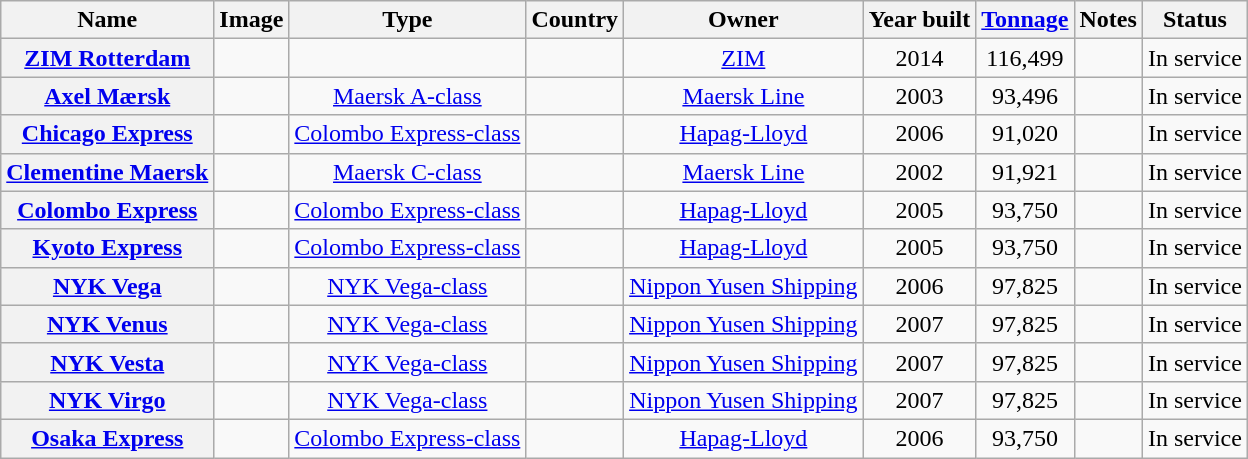<table class="wikitable sortable" style="text-align:center">
<tr>
<th>Name</th>
<th>Image</th>
<th>Type</th>
<th>Country</th>
<th>Owner</th>
<th>Year built</th>
<th><a href='#'>Tonnage</a></th>
<th>Notes</th>
<th>Status</th>
</tr>
<tr>
<th><a href='#'>ZIM Rotterdam</a></th>
<td></td>
<td></td>
<td></td>
<td><a href='#'>ZIM</a></td>
<td>2014</td>
<td>116,499</td>
<td></td>
<td>In service</td>
</tr>
<tr>
<th><a href='#'>Axel Mærsk</a></th>
<td></td>
<td><a href='#'>Maersk A-class</a></td>
<td></td>
<td><a href='#'>Maersk Line</a></td>
<td>2003</td>
<td>93,496</td>
<td></td>
<td>In service</td>
</tr>
<tr>
<th><a href='#'>Chicago Express</a></th>
<td></td>
<td><a href='#'>Colombo Express-class</a></td>
<td></td>
<td><a href='#'>Hapag-Lloyd</a></td>
<td>2006</td>
<td>91,020</td>
<td></td>
<td>In service</td>
</tr>
<tr>
<th><a href='#'>Clementine Maersk</a></th>
<td></td>
<td><a href='#'>Maersk C-class</a></td>
<td></td>
<td><a href='#'>Maersk Line</a></td>
<td>2002</td>
<td>91,921</td>
<td></td>
<td>In service</td>
</tr>
<tr>
<th><a href='#'>Colombo Express</a></th>
<td></td>
<td><a href='#'>Colombo Express-class</a></td>
<td></td>
<td><a href='#'>Hapag-Lloyd</a></td>
<td>2005</td>
<td>93,750</td>
<td></td>
<td>In service</td>
</tr>
<tr>
<th><a href='#'>Kyoto Express</a></th>
<td></td>
<td><a href='#'>Colombo Express-class</a></td>
<td></td>
<td><a href='#'>Hapag-Lloyd</a></td>
<td>2005</td>
<td>93,750</td>
<td></td>
<td>In service</td>
</tr>
<tr>
<th><a href='#'>NYK Vega</a></th>
<td></td>
<td><a href='#'>NYK Vega-class</a></td>
<td></td>
<td><a href='#'>Nippon Yusen Shipping</a></td>
<td>2006</td>
<td>97,825</td>
<td></td>
<td>In service</td>
</tr>
<tr>
<th><a href='#'>NYK Venus</a></th>
<td></td>
<td><a href='#'>NYK Vega-class</a></td>
<td></td>
<td><a href='#'>Nippon Yusen Shipping</a></td>
<td>2007</td>
<td>97,825</td>
<td></td>
<td>In service</td>
</tr>
<tr>
<th><a href='#'>NYK Vesta</a></th>
<td></td>
<td><a href='#'>NYK Vega-class</a></td>
<td></td>
<td><a href='#'>Nippon Yusen Shipping</a></td>
<td>2007</td>
<td>97,825</td>
<td></td>
<td>In service</td>
</tr>
<tr>
<th><a href='#'>NYK Virgo</a></th>
<td></td>
<td><a href='#'>NYK Vega-class</a></td>
<td></td>
<td><a href='#'>Nippon Yusen Shipping</a></td>
<td>2007</td>
<td>97,825</td>
<td></td>
<td>In service</td>
</tr>
<tr>
<th><a href='#'>Osaka Express</a></th>
<td></td>
<td><a href='#'>Colombo Express-class</a></td>
<td></td>
<td><a href='#'>Hapag-Lloyd</a></td>
<td>2006</td>
<td>93,750</td>
<td></td>
<td>In service</td>
</tr>
</table>
